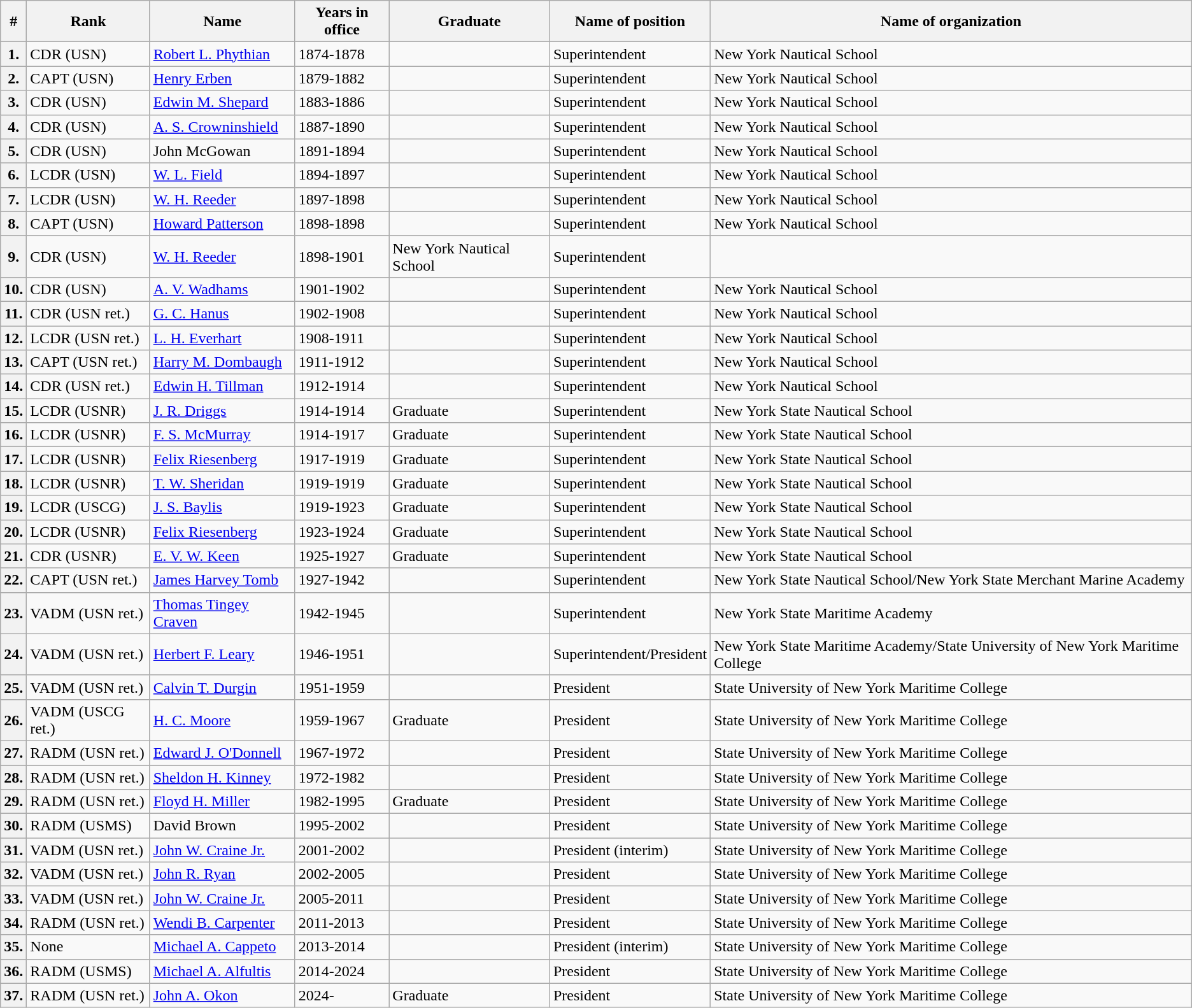<table class="wikitable">
<tr>
<th>#</th>
<th>Rank</th>
<th>Name</th>
<th>Years in office</th>
<th>Graduate</th>
<th>Name of position</th>
<th>Name of organization</th>
</tr>
<tr>
<th>1.</th>
<td>CDR (USN)</td>
<td><a href='#'>Robert L. Phythian</a></td>
<td>1874-1878</td>
<td></td>
<td>Superintendent</td>
<td>New York Nautical School</td>
</tr>
<tr>
<th>2.</th>
<td>CAPT (USN)</td>
<td><a href='#'>Henry Erben</a></td>
<td>1879-1882</td>
<td></td>
<td>Superintendent</td>
<td>New York Nautical School</td>
</tr>
<tr>
<th>3.</th>
<td>CDR (USN)</td>
<td><a href='#'>Edwin M. Shepard</a></td>
<td>1883-1886</td>
<td></td>
<td>Superintendent</td>
<td>New York Nautical School</td>
</tr>
<tr>
<th>4.</th>
<td>CDR (USN)</td>
<td><a href='#'>A. S. Crowninshield</a></td>
<td>1887-1890</td>
<td></td>
<td>Superintendent</td>
<td>New York Nautical School</td>
</tr>
<tr>
<th>5.</th>
<td>CDR (USN)</td>
<td>John McGowan</td>
<td>1891-1894</td>
<td></td>
<td>Superintendent</td>
<td>New York Nautical School</td>
</tr>
<tr>
<th>6.</th>
<td>LCDR (USN)</td>
<td><a href='#'>W. L. Field</a></td>
<td>1894-1897</td>
<td></td>
<td>Superintendent</td>
<td>New York Nautical School</td>
</tr>
<tr>
<th>7.</th>
<td>LCDR (USN)</td>
<td><a href='#'>W. H. Reeder</a></td>
<td>1897-1898</td>
<td></td>
<td>Superintendent</td>
<td>New York Nautical School</td>
</tr>
<tr>
<th>8.</th>
<td>CAPT (USN)</td>
<td><a href='#'>Howard Patterson</a></td>
<td>1898-1898</td>
<td></td>
<td>Superintendent</td>
<td>New York Nautical School</td>
</tr>
<tr>
<th>9.</th>
<td>CDR (USN)</td>
<td><a href='#'>W. H. Reeder</a></td>
<td>1898-1901</td>
<td>New York Nautical School</td>
<td>Superintendent</td>
<td></td>
</tr>
<tr>
<th>10.</th>
<td>CDR (USN)</td>
<td><a href='#'>A. V. Wadhams</a></td>
<td>1901-1902</td>
<td></td>
<td>Superintendent</td>
<td>New York Nautical School</td>
</tr>
<tr>
<th>11.</th>
<td>CDR (USN ret.)</td>
<td><a href='#'>G. C. Hanus</a></td>
<td>1902-1908</td>
<td></td>
<td>Superintendent</td>
<td>New York Nautical School</td>
</tr>
<tr>
<th>12.</th>
<td>LCDR (USN ret.)</td>
<td><a href='#'>L. H. Everhart</a></td>
<td>1908-1911</td>
<td></td>
<td>Superintendent</td>
<td>New York Nautical School</td>
</tr>
<tr>
<th>13.</th>
<td>CAPT (USN ret.)</td>
<td><a href='#'>Harry M. Dombaugh</a></td>
<td>1911-1912</td>
<td></td>
<td>Superintendent</td>
<td>New York Nautical School</td>
</tr>
<tr>
<th>14.</th>
<td>CDR (USN ret.)</td>
<td><a href='#'>Edwin H. Tillman</a></td>
<td>1912-1914</td>
<td></td>
<td>Superintendent</td>
<td>New York Nautical School</td>
</tr>
<tr>
<th>15.</th>
<td>LCDR (USNR)</td>
<td><a href='#'>J. R. Driggs</a></td>
<td>1914-1914</td>
<td>Graduate</td>
<td>Superintendent</td>
<td>New York State Nautical School</td>
</tr>
<tr>
<th>16.</th>
<td>LCDR (USNR)</td>
<td><a href='#'>F. S. McMurray</a></td>
<td>1914-1917</td>
<td>Graduate</td>
<td>Superintendent</td>
<td>New York State Nautical School</td>
</tr>
<tr>
<th>17.</th>
<td>LCDR (USNR)</td>
<td><a href='#'>Felix Riesenberg</a></td>
<td>1917-1919</td>
<td>Graduate</td>
<td>Superintendent</td>
<td>New York State Nautical School</td>
</tr>
<tr>
<th>18.</th>
<td>LCDR (USNR)</td>
<td><a href='#'>T. W. Sheridan</a></td>
<td>1919-1919</td>
<td>Graduate</td>
<td>Superintendent</td>
<td>New York State Nautical School</td>
</tr>
<tr>
<th>19.</th>
<td>LCDR (USCG)</td>
<td><a href='#'>J. S. Baylis</a></td>
<td>1919-1923</td>
<td>Graduate</td>
<td>Superintendent</td>
<td>New York State Nautical School</td>
</tr>
<tr>
<th>20.</th>
<td>LCDR (USNR)</td>
<td><a href='#'>Felix Riesenberg</a></td>
<td>1923-1924</td>
<td>Graduate</td>
<td>Superintendent</td>
<td>New York State Nautical School</td>
</tr>
<tr>
<th>21.</th>
<td>CDR (USNR)</td>
<td><a href='#'>E. V. W. Keen</a></td>
<td>1925-1927</td>
<td>Graduate</td>
<td>Superintendent</td>
<td>New York State Nautical School</td>
</tr>
<tr>
<th>22.</th>
<td>CAPT (USN ret.)</td>
<td><a href='#'>James Harvey Tomb</a></td>
<td>1927-1942</td>
<td></td>
<td>Superintendent</td>
<td>New York State Nautical School/New York State Merchant Marine Academy</td>
</tr>
<tr>
<th>23.</th>
<td>VADM (USN ret.)</td>
<td><a href='#'>Thomas Tingey Craven</a></td>
<td>1942-1945</td>
<td></td>
<td>Superintendent</td>
<td>New York State Maritime Academy</td>
</tr>
<tr>
<th>24.</th>
<td>VADM (USN ret.)</td>
<td><a href='#'>Herbert F. Leary</a></td>
<td>1946-1951</td>
<td></td>
<td>Superintendent/President</td>
<td>New York State Maritime Academy/State University of New York Maritime College</td>
</tr>
<tr>
<th>25.</th>
<td>VADM (USN ret.)</td>
<td><a href='#'>Calvin T. Durgin</a></td>
<td>1951-1959</td>
<td></td>
<td>President</td>
<td>State University of New York Maritime College</td>
</tr>
<tr>
<th>26.</th>
<td>VADM (USCG ret.)</td>
<td><a href='#'>H. C. Moore</a></td>
<td>1959-1967</td>
<td>Graduate</td>
<td>President</td>
<td>State University of New York Maritime College</td>
</tr>
<tr>
<th>27.</th>
<td>RADM (USN ret.)</td>
<td><a href='#'>Edward J. O'Donnell</a></td>
<td>1967-1972</td>
<td></td>
<td>President</td>
<td>State University of New York Maritime College</td>
</tr>
<tr>
<th>28.</th>
<td>RADM (USN ret.)</td>
<td><a href='#'>Sheldon H. Kinney</a></td>
<td>1972-1982</td>
<td></td>
<td>President</td>
<td>State University of New York Maritime College</td>
</tr>
<tr>
<th>29.</th>
<td>RADM (USN ret.)</td>
<td><a href='#'>Floyd H. Miller</a></td>
<td>1982-1995</td>
<td>Graduate</td>
<td>President</td>
<td>State University of New York Maritime College</td>
</tr>
<tr>
<th>30.</th>
<td>RADM (USMS)</td>
<td>David Brown</td>
<td>1995-2002</td>
<td></td>
<td>President</td>
<td>State University of New York Maritime College</td>
</tr>
<tr>
<th>31.</th>
<td>VADM (USN ret.)</td>
<td><a href='#'>John W. Craine Jr.</a></td>
<td>2001-2002</td>
<td></td>
<td>President (interim)</td>
<td>State University of New York Maritime College</td>
</tr>
<tr>
<th>32.</th>
<td>VADM (USN ret.)</td>
<td><a href='#'>John R. Ryan</a></td>
<td>2002-2005</td>
<td></td>
<td>President</td>
<td>State University of New York Maritime College</td>
</tr>
<tr>
<th>33.</th>
<td>VADM (USN ret.)</td>
<td><a href='#'>John W. Craine Jr.</a></td>
<td>2005-2011</td>
<td></td>
<td>President</td>
<td>State University of New York Maritime College</td>
</tr>
<tr>
<th>34.</th>
<td>RADM (USN ret.)</td>
<td><a href='#'>Wendi B. Carpenter</a></td>
<td>2011-2013</td>
<td></td>
<td>President</td>
<td>State University of New York Maritime College</td>
</tr>
<tr>
<th>35.</th>
<td>None</td>
<td><a href='#'>Michael A. Cappeto</a></td>
<td>2013-2014</td>
<td></td>
<td>President (interim)</td>
<td>State University of New York Maritime College</td>
</tr>
<tr>
<th>36.</th>
<td>RADM (USMS)</td>
<td><a href='#'>Michael A. Alfultis</a></td>
<td>2014-2024</td>
<td></td>
<td>President</td>
<td>State University of New York Maritime College</td>
</tr>
<tr>
<th>37.</th>
<td>RADM (USN ret.)</td>
<td><a href='#'>John A. Okon</a></td>
<td>2024-</td>
<td>Graduate</td>
<td>President</td>
<td>State University of New York Maritime College</td>
</tr>
</table>
